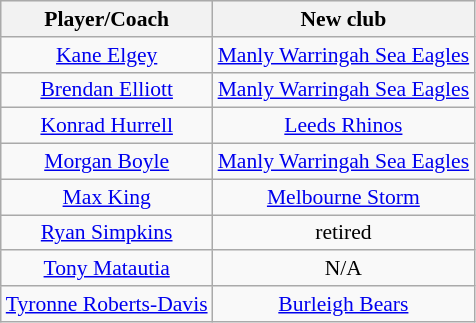<table class="wikitable sortable" style="text-align: center; font-size:90%">
<tr style="background:#efefef;">
<th>Player/Coach</th>
<th>New club</th>
</tr>
<tr>
<td><a href='#'>Kane Elgey</a></td>
<td><a href='#'>Manly Warringah Sea Eagles</a></td>
</tr>
<tr>
<td><a href='#'>Brendan Elliott</a></td>
<td><a href='#'>Manly Warringah Sea Eagles</a></td>
</tr>
<tr>
<td><a href='#'>Konrad Hurrell</a></td>
<td><a href='#'>Leeds Rhinos</a></td>
</tr>
<tr>
<td><a href='#'>Morgan Boyle</a></td>
<td><a href='#'>Manly Warringah Sea Eagles</a></td>
</tr>
<tr>
<td><a href='#'>Max King</a></td>
<td><a href='#'>Melbourne Storm</a></td>
</tr>
<tr>
<td><a href='#'>Ryan Simpkins</a></td>
<td>retired</td>
</tr>
<tr>
<td><a href='#'>Tony Matautia</a></td>
<td>N/A</td>
</tr>
<tr>
<td><a href='#'>Tyronne Roberts-Davis</a></td>
<td><a href='#'>Burleigh Bears</a></td>
</tr>
</table>
